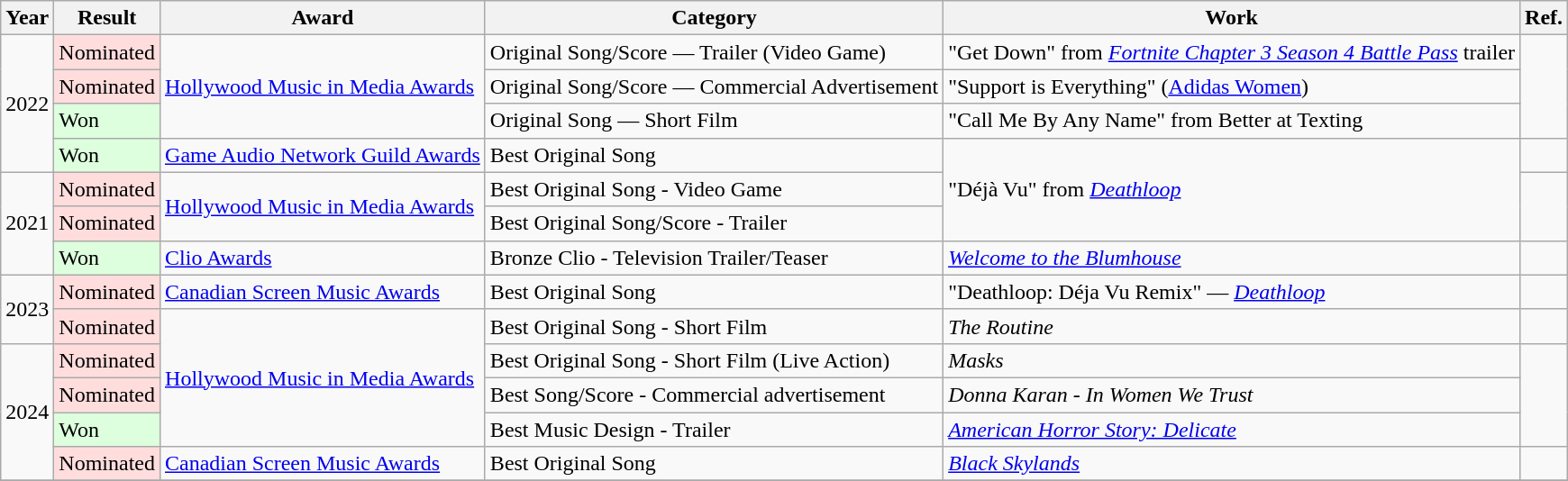<table class="wikitable">
<tr>
<th>Year</th>
<th>Result</th>
<th>Award</th>
<th>Category</th>
<th>Work</th>
<th>Ref.</th>
</tr>
<tr>
<td rowspan="4">2022</td>
<td style="background: #ffdddd">Nominated</td>
<td rowspan="3"><a href='#'>Hollywood Music in Media Awards</a></td>
<td>Original Song/Score — Trailer (Video Game)</td>
<td>"Get Down" from <em><a href='#'>Fortnite Chapter 3 Season 4 Battle Pass</a></em> trailer</td>
<td rowspan="3"></td>
</tr>
<tr>
<td style="background: #ffdddd">Nominated</td>
<td>Original Song/Score — Commercial Advertisement</td>
<td>"Support is Everything" (<a href='#'>Adidas Women</a>)</td>
</tr>
<tr>
<td style="background: #ddffdd">Won</td>
<td>Original Song — Short Film</td>
<td>"Call Me By Any Name" from Better at Texting</td>
</tr>
<tr>
<td style="background: #ddffdd">Won</td>
<td><a href='#'>Game Audio Network Guild Awards</a></td>
<td>Best Original Song</td>
<td rowspan="3">"Déjà Vu" from <em><a href='#'>Deathloop</a></em></td>
<td></td>
</tr>
<tr>
<td rowspan="3">2021</td>
<td style="background: #ffdddd">Nominated</td>
<td rowspan="2"><a href='#'>Hollywood Music in Media Awards</a></td>
<td>Best Original Song - Video Game</td>
<td rowspan="2"></td>
</tr>
<tr>
<td style="background: #ffdddd">Nominated</td>
<td>Best Original Song/Score - Trailer</td>
</tr>
<tr>
<td style="background: #ddffdd">Won</td>
<td><a href='#'>Clio Awards</a></td>
<td>Bronze Clio - Television Trailer/Teaser</td>
<td><em><a href='#'>Welcome to the Blumhouse</a></em></td>
<td></td>
</tr>
<tr>
<td rowspan="2">2023</td>
<td style="background: #ffdddd">Nominated</td>
<td><a href='#'>Canadian Screen Music Awards</a></td>
<td>Best Original Song</td>
<td>"Deathloop: Déja Vu Remix" — <em><a href='#'>Deathloop</a></em></td>
<td></td>
</tr>
<tr>
<td style="background: #ffdddd">Nominated</td>
<td rowspan="4"><a href='#'>Hollywood Music in Media Awards</a></td>
<td>Best Original Song - Short Film</td>
<td><em>The Routine</em></td>
<td></td>
</tr>
<tr>
<td rowspan="4">2024</td>
<td style="background: #ffdddd">Nominated</td>
<td>Best Original Song - Short Film (Live Action)</td>
<td><em>Masks</em></td>
<td rowspan="3"></td>
</tr>
<tr>
<td style="background: #ffdddd">Nominated</td>
<td>Best Song/Score - Commercial advertisement</td>
<td><em>Donna Karan - In Women We Trust</em></td>
</tr>
<tr>
<td style="background: #ddffdd">Won</td>
<td>Best Music Design - Trailer</td>
<td><em><a href='#'>American Horror Story: Delicate</a></em></td>
</tr>
<tr>
<td style="background: #ffdddd">Nominated</td>
<td><a href='#'>Canadian Screen Music Awards</a></td>
<td>Best Original Song</td>
<td><em><a href='#'>Black Skylands</a></em></td>
<td></td>
</tr>
<tr>
</tr>
</table>
